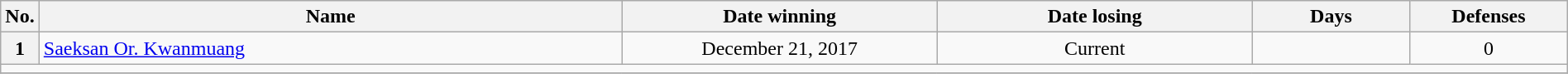<table class="wikitable" width=100%>
<tr>
<th style="width:1%;">No.</th>
<th style="width:37%;">Name</th>
<th style="width:20%;">Date winning</th>
<th style="width:20%;">Date losing</th>
<th data-sort-type="number" style="width:10%;">Days</th>
<th data-sort-type="number" style="width:10%;">Defenses</th>
</tr>
<tr align=center>
<th>1</th>
<td align=left> <a href='#'>Saeksan Or. Kwanmuang</a></td>
<td>December 21, 2017</td>
<td>Current</td>
<td></td>
<td>0</td>
</tr>
<tr>
<td colspan="6"></td>
</tr>
<tr>
</tr>
</table>
